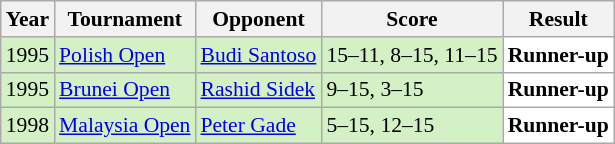<table class="sortable wikitable" style="font-size: 90%;">
<tr>
<th>Year</th>
<th>Tournament</th>
<th>Opponent</th>
<th>Score</th>
<th>Result</th>
</tr>
<tr style="background:#D4F1C5">
<td align="center">1995</td>
<td align="left"><a href='#'>Polish Open</a></td>
<td align="left"> <a href='#'>Budi Santoso</a></td>
<td align="left">15–11, 8–15, 11–15</td>
<td style="text-align:left; background:white"> <strong>Runner-up</strong></td>
</tr>
<tr style="background:#D4F1C5">
<td align="center">1995</td>
<td align="left"><a href='#'>Brunei Open</a></td>
<td align="left"> <a href='#'>Rashid Sidek</a></td>
<td align="left">9–15, 3–15</td>
<td style="text-align:left; background:white"> <strong>Runner-up</strong></td>
</tr>
<tr style="background:#D4F1C5">
<td align="center">1998</td>
<td align="left"><a href='#'>Malaysia Open</a></td>
<td align="left"> <a href='#'>Peter Gade</a></td>
<td align="left">5–15, 12–15</td>
<td style="text-align:left; background:white"> <strong>Runner-up</strong></td>
</tr>
</table>
